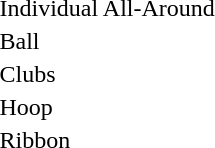<table>
<tr>
<td>Individual All-Around</td>
<td></td>
<td></td>
<td></td>
</tr>
<tr>
<td>Ball</td>
<td></td>
<td></td>
<td></td>
</tr>
<tr>
<td>Clubs</td>
<td></td>
<td></td>
<td></td>
</tr>
<tr>
<td>Hoop</td>
<td></td>
<td></td>
<td></td>
</tr>
<tr>
<td>Ribbon</td>
<td></td>
<td></td>
<td></td>
</tr>
</table>
